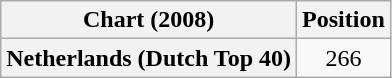<table class="wikitable plainrowheaders" style="text-align:center;">
<tr>
<th>Chart (2008)</th>
<th>Position</th>
</tr>
<tr>
<th scope="row">Netherlands (Dutch Top 40)</th>
<td style="text-align:center;">266</td>
</tr>
</table>
